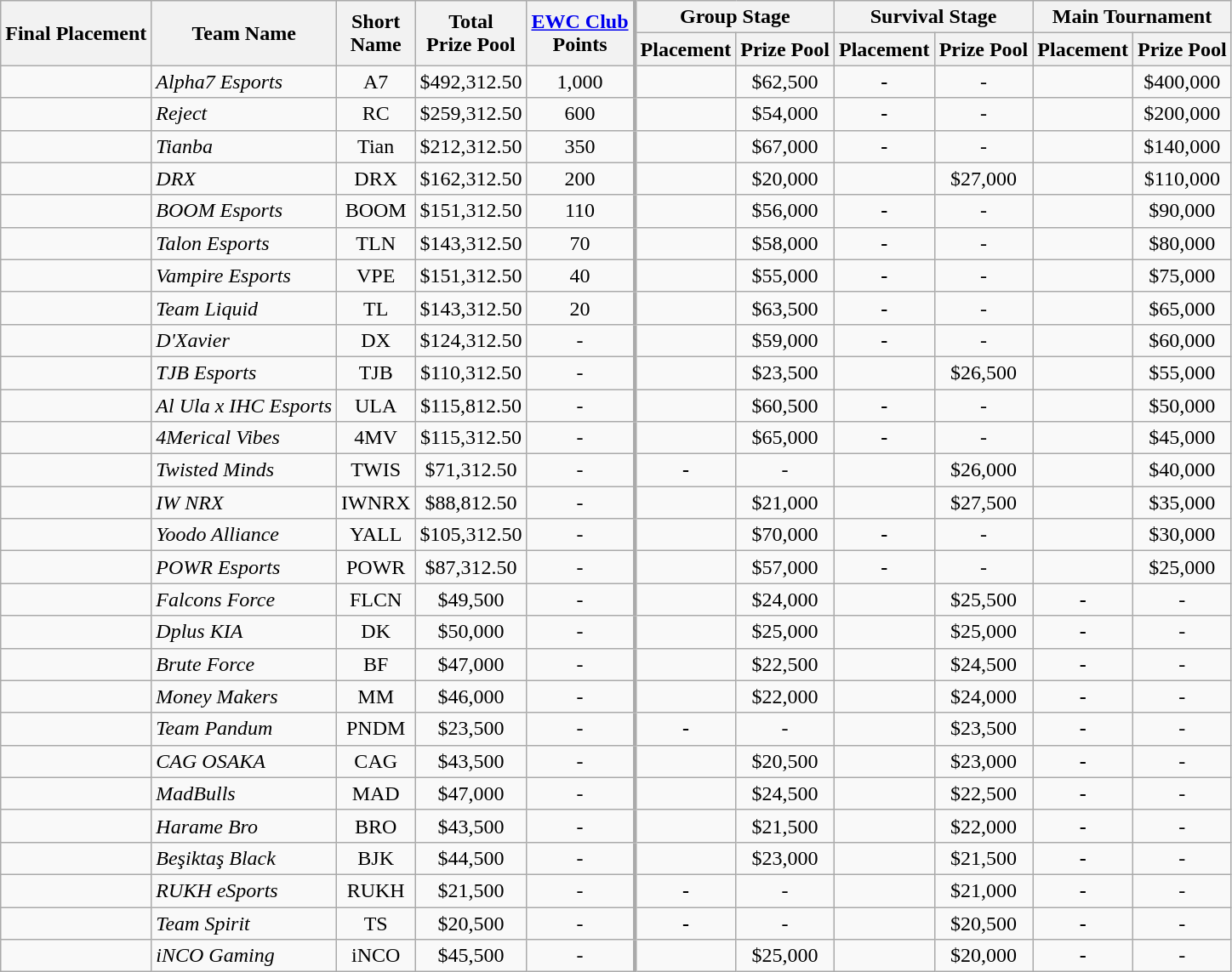<table class="wikitable" style="text-align:center; margin-top:0px;">
<tr>
<th rowspan="2">Final Placement</th>
<th rowspan="2">Team Name</th>
<th rowspan="2">Short<br>Name</th>
<th rowspan="2">Total<br>Prize Pool</th>
<th rowspan="2" style="border-right-width:3px"><a href='#'>EWC Club</a><br>Points</th>
<th colspan="2">Group Stage</th>
<th colspan="2">Survival Stage</th>
<th colspan="2">Main Tournament</th>
</tr>
<tr>
<th>Placement</th>
<th>Prize Pool</th>
<th>Placement</th>
<th>Prize Pool</th>
<th>Placement</th>
<th>Prize Pool</th>
</tr>
<tr>
<td></td>
<td style="text-align:left"> <em>Alpha7 Esports</em></td>
<td>A7</td>
<td>$492,312.50</td>
<td style="border-right-width:3px">1,000</td>
<td></td>
<td>$62,500</td>
<td><strong>-</strong></td>
<td>-</td>
<td></td>
<td>$400,000</td>
</tr>
<tr>
<td></td>
<td style="text-align:left"> <em>Reject</em></td>
<td>RC</td>
<td>$259,312.50</td>
<td style="border-right-width:3px">600</td>
<td></td>
<td>$54,000</td>
<td><strong>-</strong></td>
<td>-</td>
<td></td>
<td>$200,000</td>
</tr>
<tr>
<td></td>
<td style="text-align:left"> <em>Tianba</em></td>
<td>Tian</td>
<td>$212,312.50</td>
<td style="border-right-width:3px">350</td>
<td></td>
<td>$67,000</td>
<td><strong>-</strong></td>
<td>-</td>
<td></td>
<td>$140,000</td>
</tr>
<tr>
<td></td>
<td style="text-align:left"> <em>DRX</em></td>
<td>DRX</td>
<td>$162,312.50</td>
<td style="border-right-width:3px">200</td>
<td></td>
<td>$20,000</td>
<td></td>
<td>$27,000</td>
<td></td>
<td>$110,000</td>
</tr>
<tr>
<td></td>
<td style="text-align:left"> <em>BOOM Esports</em></td>
<td>BOOM</td>
<td>$151,312.50</td>
<td style="border-right-width:3px">110</td>
<td></td>
<td>$56,000</td>
<td><strong>-</strong></td>
<td>-</td>
<td></td>
<td>$90,000</td>
</tr>
<tr>
<td></td>
<td style="text-align:left"> <em>Talon Esports</em></td>
<td>TLN</td>
<td>$143,312.50</td>
<td style="border-right-width:3px">70</td>
<td></td>
<td>$58,000</td>
<td><strong>-</strong></td>
<td>-</td>
<td></td>
<td>$80,000</td>
</tr>
<tr>
<td></td>
<td style="text-align:left"> <em>Vampire Esports</em></td>
<td>VPE</td>
<td>$151,312.50</td>
<td style="border-right-width:3px">40</td>
<td></td>
<td>$55,000</td>
<td><strong>-</strong></td>
<td>-</td>
<td></td>
<td>$75,000</td>
</tr>
<tr>
<td></td>
<td style="text-align:left"> <em>Team Liquid</em></td>
<td>TL</td>
<td>$143,312.50</td>
<td style="border-right-width:3px">20</td>
<td></td>
<td>$63,500</td>
<td><strong>-</strong></td>
<td>-</td>
<td></td>
<td>$65,000</td>
</tr>
<tr>
<td></td>
<td style="text-align:left"> <em>D'Xavier</em></td>
<td>DX</td>
<td>$124,312.50</td>
<td style="border-right-width:3px">-</td>
<td></td>
<td>$59,000</td>
<td><strong>-</strong></td>
<td>-</td>
<td></td>
<td>$60,000</td>
</tr>
<tr>
<td></td>
<td style="text-align:left"> <em>TJB Esports</em></td>
<td>TJB</td>
<td>$110,312.50</td>
<td style="border-right-width:3px">-</td>
<td></td>
<td>$23,500</td>
<td></td>
<td>$26,500</td>
<td></td>
<td>$55,000</td>
</tr>
<tr>
<td></td>
<td style="text-align:left"> <em>Al Ula x IHC Esports</em></td>
<td>ULA</td>
<td>$115,812.50</td>
<td style="border-right-width:3px">-</td>
<td></td>
<td>$60,500</td>
<td><strong>-</strong></td>
<td>-</td>
<td></td>
<td>$50,000</td>
</tr>
<tr>
<td></td>
<td style="text-align:left"> <em>4Merical Vibes</em></td>
<td>4MV</td>
<td>$115,312.50</td>
<td style="border-right-width:3px">-</td>
<td></td>
<td>$65,000</td>
<td><strong>-</strong></td>
<td>-</td>
<td></td>
<td>$45,000</td>
</tr>
<tr>
<td></td>
<td style="text-align:left"> <em>Twisted Minds</em></td>
<td>TWIS</td>
<td>$71,312.50</td>
<td style="border-right-width:3px">-</td>
<td><strong>-</strong></td>
<td>-</td>
<td></td>
<td>$26,000</td>
<td></td>
<td>$40,000</td>
</tr>
<tr>
<td></td>
<td style="text-align:left"> <em>IW NRX</em></td>
<td>IWNRX</td>
<td>$88,812.50</td>
<td style="border-right-width:3px">-</td>
<td></td>
<td>$21,000</td>
<td></td>
<td>$27,500</td>
<td></td>
<td>$35,000</td>
</tr>
<tr>
<td></td>
<td style="text-align:left"> <em>Yoodo Alliance</em></td>
<td>YALL</td>
<td>$105,312.50</td>
<td style="border-right-width:3px">-</td>
<td></td>
<td>$70,000</td>
<td><strong>-</strong></td>
<td>-</td>
<td></td>
<td>$30,000</td>
</tr>
<tr>
<td></td>
<td style="text-align:left"> <em>POWR Esports</em></td>
<td>POWR</td>
<td>$87,312.50</td>
<td style="border-right-width:3px">-</td>
<td></td>
<td>$57,000</td>
<td><strong>-</strong></td>
<td>-</td>
<td></td>
<td>$25,000</td>
</tr>
<tr>
<td></td>
<td style="text-align:left"> <em>Falcons Force</em></td>
<td>FLCN</td>
<td>$49,500</td>
<td style="border-right-width:3px">-</td>
<td></td>
<td>$24,000</td>
<td></td>
<td>$25,500</td>
<td><strong>-</strong></td>
<td>-</td>
</tr>
<tr>
<td></td>
<td style="text-align:left"> <em>Dplus KIA</em></td>
<td>DK</td>
<td>$50,000</td>
<td style="border-right-width:3px">-</td>
<td></td>
<td>$25,000</td>
<td></td>
<td>$25,000</td>
<td><strong>-</strong></td>
<td>-</td>
</tr>
<tr>
<td></td>
<td style="text-align:left"> <em>Brute Force</em></td>
<td>BF</td>
<td>$47,000</td>
<td style="border-right-width:3px">-</td>
<td></td>
<td>$22,500</td>
<td></td>
<td>$24,500</td>
<td><strong>-</strong></td>
<td>-</td>
</tr>
<tr>
<td></td>
<td style="text-align:left"> <em>Money Makers</em></td>
<td>MM</td>
<td>$46,000</td>
<td style="border-right-width:3px">-</td>
<td></td>
<td>$22,000</td>
<td></td>
<td>$24,000</td>
<td><strong>-</strong></td>
<td>-</td>
</tr>
<tr>
<td></td>
<td style="text-align:left"> <em>Team Pandum</em></td>
<td>PNDM</td>
<td>$23,500</td>
<td style="border-right-width:3px">-</td>
<td><strong>-</strong></td>
<td>-</td>
<td></td>
<td>$23,500</td>
<td><strong>-</strong></td>
<td>-</td>
</tr>
<tr>
<td></td>
<td style="text-align:left"> <em>CAG OSAKA</em></td>
<td>CAG</td>
<td>$43,500</td>
<td style="border-right-width:3px">-</td>
<td></td>
<td>$20,500</td>
<td></td>
<td>$23,000</td>
<td><strong>-</strong></td>
<td>-</td>
</tr>
<tr>
<td></td>
<td style="text-align:left"> <em>MadBulls</em></td>
<td>MAD</td>
<td>$47,000</td>
<td style="border-right-width:3px">-</td>
<td></td>
<td>$24,500</td>
<td></td>
<td>$22,500</td>
<td><strong>-</strong></td>
<td>-</td>
</tr>
<tr>
<td></td>
<td style="text-align:left"> <em>Harame Bro</em></td>
<td>BRO</td>
<td>$43,500</td>
<td style="border-right-width:3px">-</td>
<td></td>
<td>$21,500</td>
<td></td>
<td>$22,000</td>
<td><strong>-</strong></td>
<td>-</td>
</tr>
<tr>
<td></td>
<td style="text-align:left"> <em>Beşiktaş Black</em></td>
<td>BJK</td>
<td>$44,500</td>
<td style="border-right-width:3px">-</td>
<td></td>
<td>$23,000</td>
<td></td>
<td>$21,500</td>
<td><strong>-</strong></td>
<td>-</td>
</tr>
<tr>
<td></td>
<td style="text-align:left"> <em>RUKH eSports</em></td>
<td>RUKH</td>
<td>$21,500</td>
<td style="border-right-width:3px">-</td>
<td><strong>-</strong></td>
<td>-</td>
<td></td>
<td>$21,000</td>
<td><strong>-</strong></td>
<td>-</td>
</tr>
<tr>
<td></td>
<td style="text-align:left"> <em>Team Spirit</em></td>
<td>TS</td>
<td>$20,500</td>
<td style="border-right-width:3px">-</td>
<td><strong>-</strong></td>
<td>-</td>
<td></td>
<td>$20,500</td>
<td><strong>-</strong></td>
<td>-</td>
</tr>
<tr>
<td></td>
<td style="text-align:left"> <em>iNCO Gaming</em></td>
<td>iNCO</td>
<td>$45,500</td>
<td style="border-right-width:3px">-</td>
<td></td>
<td>$25,000</td>
<td></td>
<td>$20,000</td>
<td><strong>-</strong></td>
<td>-</td>
</tr>
</table>
